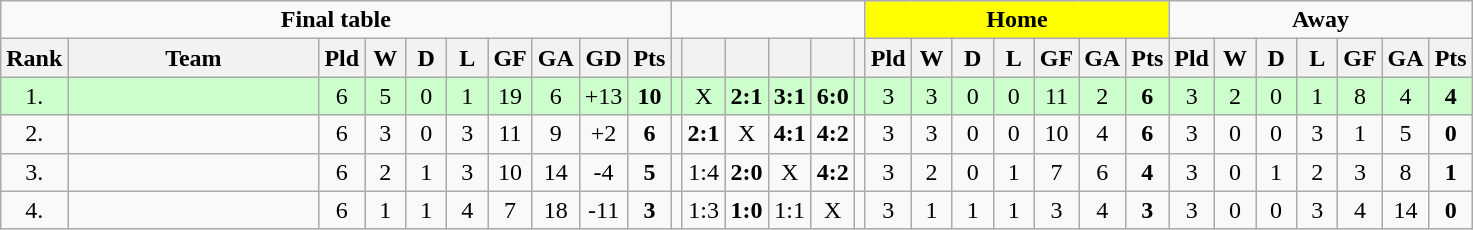<table class="wikitable">
<tr>
<td colspan=10 align=center><strong>Final table</strong></td>
<td colspan=6></td>
<td colspan=7 align=center bgcolor=yellow><strong>Home</strong></td>
<td colspan=7 align=center><strong>Away</strong></td>
</tr>
<tr>
<th bgcolor="#efefef">Rank</th>
<th bgcolor="#efefef" width="160">Team</th>
<th bgcolor="#efefef" width="20">Pld</th>
<th bgcolor="#efefef" width="20">W</th>
<th bgcolor="#efefef" width="20">D</th>
<th bgcolor="#efefef" width="20">L</th>
<th bgcolor="#efefef" width="20">GF</th>
<th bgcolor="#efefef" width="20">GA</th>
<th bgcolor="#efefef" width="20">GD</th>
<th bgcolor="#efefef" width="20">Pts</th>
<th bgcolor="#efefef"></th>
<th bgcolor="#efefef" width="20"></th>
<th bgcolor="#efefef" width="20"></th>
<th bgcolor="#efefef" width="20"></th>
<th bgcolor="#efefef" width="20"></th>
<th bgcolor="#efefef"></th>
<th bgcolor="#efefef" width="20">Pld</th>
<th bgcolor="#efefef" width="20">W</th>
<th bgcolor="#efefef" width="20">D</th>
<th bgcolor="#efefef" width="20">L</th>
<th bgcolor="#efefef" width="20">GF</th>
<th bgcolor="#efefef" width="20">GA</th>
<th bgcolor="#efefef" width="20">Pts</th>
<th bgcolor="#efefef" width="20">Pld</th>
<th bgcolor="#efefef" width="20">W</th>
<th bgcolor="#efefef" width="20">D</th>
<th bgcolor="#efefef" width="20">L</th>
<th bgcolor="#efefef" width="20">GF</th>
<th bgcolor="#efefef" width="20">GA</th>
<th bgcolor="#efefef" width="20">Pts</th>
</tr>
<tr align=center bgcolor=#ccffcc>
<td>1.</td>
<td align=left></td>
<td>6</td>
<td>5</td>
<td>0</td>
<td>1</td>
<td>19</td>
<td>6</td>
<td>+13</td>
<td><strong>10</strong></td>
<td></td>
<td>X</td>
<td><strong>2:1</strong></td>
<td><strong>3:1</strong></td>
<td><strong>6:0</strong></td>
<td></td>
<td>3</td>
<td>3</td>
<td>0</td>
<td>0</td>
<td>11</td>
<td>2</td>
<td><strong>6</strong></td>
<td>3</td>
<td>2</td>
<td>0</td>
<td>1</td>
<td>8</td>
<td>4</td>
<td><strong>4</strong></td>
</tr>
<tr align=center>
<td>2.</td>
<td align=left></td>
<td>6</td>
<td>3</td>
<td>0</td>
<td>3</td>
<td>11</td>
<td>9</td>
<td>+2</td>
<td><strong>6</strong></td>
<td></td>
<td><strong>2:1</strong></td>
<td>X</td>
<td><strong>4:1</strong></td>
<td><strong>4:2</strong></td>
<td></td>
<td>3</td>
<td>3</td>
<td>0</td>
<td>0</td>
<td>10</td>
<td>4</td>
<td><strong>6</strong></td>
<td>3</td>
<td>0</td>
<td>0</td>
<td>3</td>
<td>1</td>
<td>5</td>
<td><strong>0</strong></td>
</tr>
<tr align=center>
<td>3.</td>
<td align=left></td>
<td>6</td>
<td>2</td>
<td>1</td>
<td>3</td>
<td>10</td>
<td>14</td>
<td>-4</td>
<td><strong>5</strong></td>
<td></td>
<td>1:4</td>
<td><strong>2:0</strong></td>
<td>X</td>
<td><strong>4:2</strong></td>
<td></td>
<td>3</td>
<td>2</td>
<td>0</td>
<td>1</td>
<td>7</td>
<td>6</td>
<td><strong>4</strong></td>
<td>3</td>
<td>0</td>
<td>1</td>
<td>2</td>
<td>3</td>
<td>8</td>
<td><strong>1</strong></td>
</tr>
<tr align=center>
<td>4.</td>
<td align=left></td>
<td>6</td>
<td>1</td>
<td>1</td>
<td>4</td>
<td>7</td>
<td>18</td>
<td>-11</td>
<td><strong>3</strong></td>
<td></td>
<td>1:3</td>
<td><strong>1:0</strong></td>
<td>1:1</td>
<td>X</td>
<td></td>
<td>3</td>
<td>1</td>
<td>1</td>
<td>1</td>
<td>3</td>
<td>4</td>
<td><strong>3</strong></td>
<td>3</td>
<td>0</td>
<td>0</td>
<td>3</td>
<td>4</td>
<td>14</td>
<td><strong>0</strong></td>
</tr>
</table>
